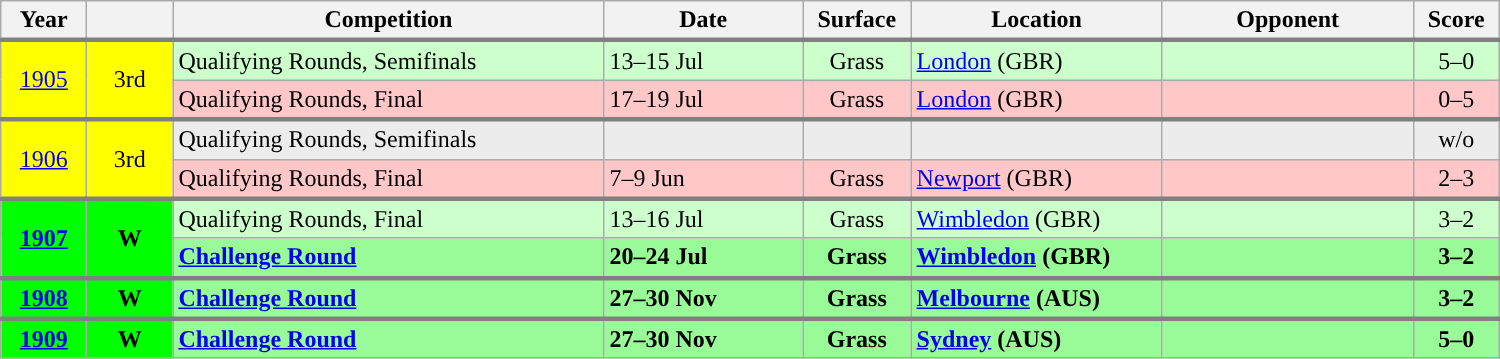<table class="wikitable">
<tr>
<th width="50">Year</th>
<th width="50"></th>
<th width="280">Competition</th>
<th width="125">Date</th>
<th width="65">Surface</th>
<th width="160">Location</th>
<th width="160">Opponent</th>
<th width="50">Score</th>
</tr>
<tr style="border-top:3px solid gray; background-color:#ccffcc">
<td align="center" rowspan="2" bgcolor=yellow><a href='#'>1905</a></td>
<td align="center" rowspan="2" bgcolor=yellow>3rd</td>
<td>Qualifying Rounds, Semifinals</td>
<td>13–15 Jul</td>
<td align="center">Grass</td>
<td><a href='#'>London</a> (GBR)</td>
<td></td>
<td align="center">5–0</td>
</tr>
<tr style="background-color:#ffc7c7">
<td>Qualifying Rounds, Final</td>
<td>17–19 Jul</td>
<td align="center">Grass</td>
<td><a href='#'>London</a> (GBR)</td>
<td></td>
<td align="center">0–5</td>
</tr>
<tr style="border-top:3px solid gray; background-color:#ececec">
<td align="center" rowspan="2" bgcolor=yellow><a href='#'>1906</a></td>
<td align="center" rowspan="2" bgcolor=yellow>3rd</td>
<td>Qualifying Rounds, Semifinals</td>
<td></td>
<td align="center"></td>
<td></td>
<td></td>
<td align="center">w/o</td>
</tr>
<tr style="background-color:#ffc7c7">
<td>Qualifying Rounds, Final</td>
<td>7–9 Jun</td>
<td align="center">Grass</td>
<td><a href='#'>Newport</a> (GBR)</td>
<td></td>
<td align="center">2–3</td>
</tr>
<tr style="border-top:3px solid gray; background-color:#ccffcc">
<td align="center" rowspan="2" bgcolor="#00ff00"><strong><a href='#'>1907</a></strong></td>
<td align="center" rowspan="2" bgcolor="#00ff00"><strong>W</strong></td>
<td>Qualifying Rounds, Final</td>
<td>13–16 Jul</td>
<td align="center">Grass</td>
<td><a href='#'>Wimbledon</a> (GBR)</td>
<td></td>
<td align="center">3–2</td>
</tr>
<tr style="background-color:#98fb98; font-weight:bold">
<td><a href='#'>Challenge Round</a></td>
<td>20–24 Jul</td>
<td align="center">Grass</td>
<td><a href='#'>Wimbledon</a> (GBR)</td>
<td></td>
<td align="center">3–2</td>
</tr>
<tr style="border-top:3px solid gray; background-color:#98fb98; font-weight:bold">
<td align="center" bgcolor="#00ff00"><strong><a href='#'>1908</a></strong></td>
<td align="center" bgcolor="#00ff00"><strong>W</strong></td>
<td><a href='#'>Challenge Round</a></td>
<td>27–30 Nov</td>
<td align="center">Grass</td>
<td><a href='#'>Melbourne</a> (AUS)</td>
<td></td>
<td align="center">3–2</td>
</tr>
<tr style="border-top:3px solid gray; background-color:#98fb98; font-weight:bold">
<td align="center" bgcolor="#00ff00"><a href='#'>1909</a></td>
<td align="center" bgcolor="#00ff00"><strong>W</strong></td>
<td><a href='#'>Challenge Round</a></td>
<td>27–30 Nov</td>
<td align="center">Grass</td>
<td><a href='#'>Sydney</a> (AUS)</td>
<td></td>
<td align="center">5–0</td>
</tr>
</table>
